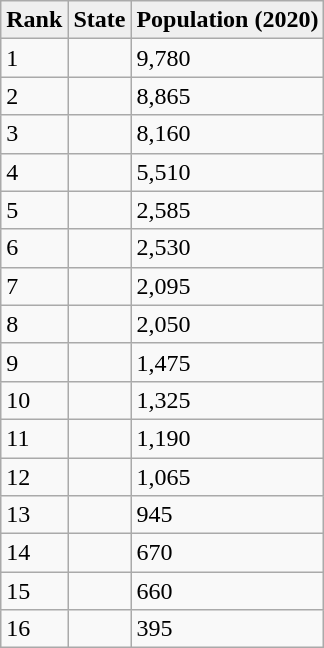<table class="wikitable">
<tr>
<th style="background:#efefef;">Rank</th>
<th style="background:#efefef;">State</th>
<th style="background:#efefef;">Population (2020)</th>
</tr>
<tr>
<td>1</td>
<td></td>
<td>9,780</td>
</tr>
<tr>
<td>2</td>
<td></td>
<td>8,865</td>
</tr>
<tr>
<td>3</td>
<td></td>
<td>8,160</td>
</tr>
<tr>
<td>4</td>
<td></td>
<td>5,510</td>
</tr>
<tr>
<td>5</td>
<td></td>
<td>2,585</td>
</tr>
<tr>
<td>6</td>
<td></td>
<td>2,530</td>
</tr>
<tr>
<td>7</td>
<td></td>
<td>2,095</td>
</tr>
<tr>
<td>8</td>
<td></td>
<td>2,050</td>
</tr>
<tr>
<td>9</td>
<td></td>
<td>1,475</td>
</tr>
<tr>
<td>10</td>
<td></td>
<td>1,325</td>
</tr>
<tr>
<td>11</td>
<td></td>
<td>1,190</td>
</tr>
<tr>
<td>12</td>
<td></td>
<td>1,065</td>
</tr>
<tr>
<td>13</td>
<td></td>
<td>945</td>
</tr>
<tr>
<td>14</td>
<td></td>
<td>670</td>
</tr>
<tr>
<td>15</td>
<td></td>
<td>660</td>
</tr>
<tr>
<td>16</td>
<td></td>
<td>395</td>
</tr>
</table>
